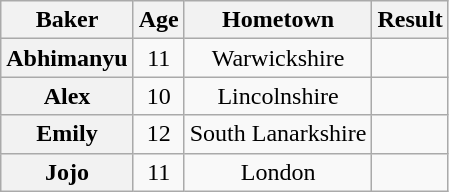<table class="wikitable sortable" style="display:inline-table; text-align:center">
<tr>
<th scope="col">Baker</th>
<th scope="col">Age</th>
<th scope="col">Hometown</th>
<th scope="col">Result</th>
</tr>
<tr>
<th scope="row">Abhimanyu</th>
<td>11</td>
<td>Warwickshire</td>
<td></td>
</tr>
<tr>
<th scope="row">Alex</th>
<td>10</td>
<td>Lincolnshire</td>
<td></td>
</tr>
<tr>
<th scope="row">Emily</th>
<td>12</td>
<td>South Lanarkshire</td>
<td></td>
</tr>
<tr>
<th scope="row">Jojo</th>
<td>11</td>
<td>London</td>
<td></td>
</tr>
</table>
